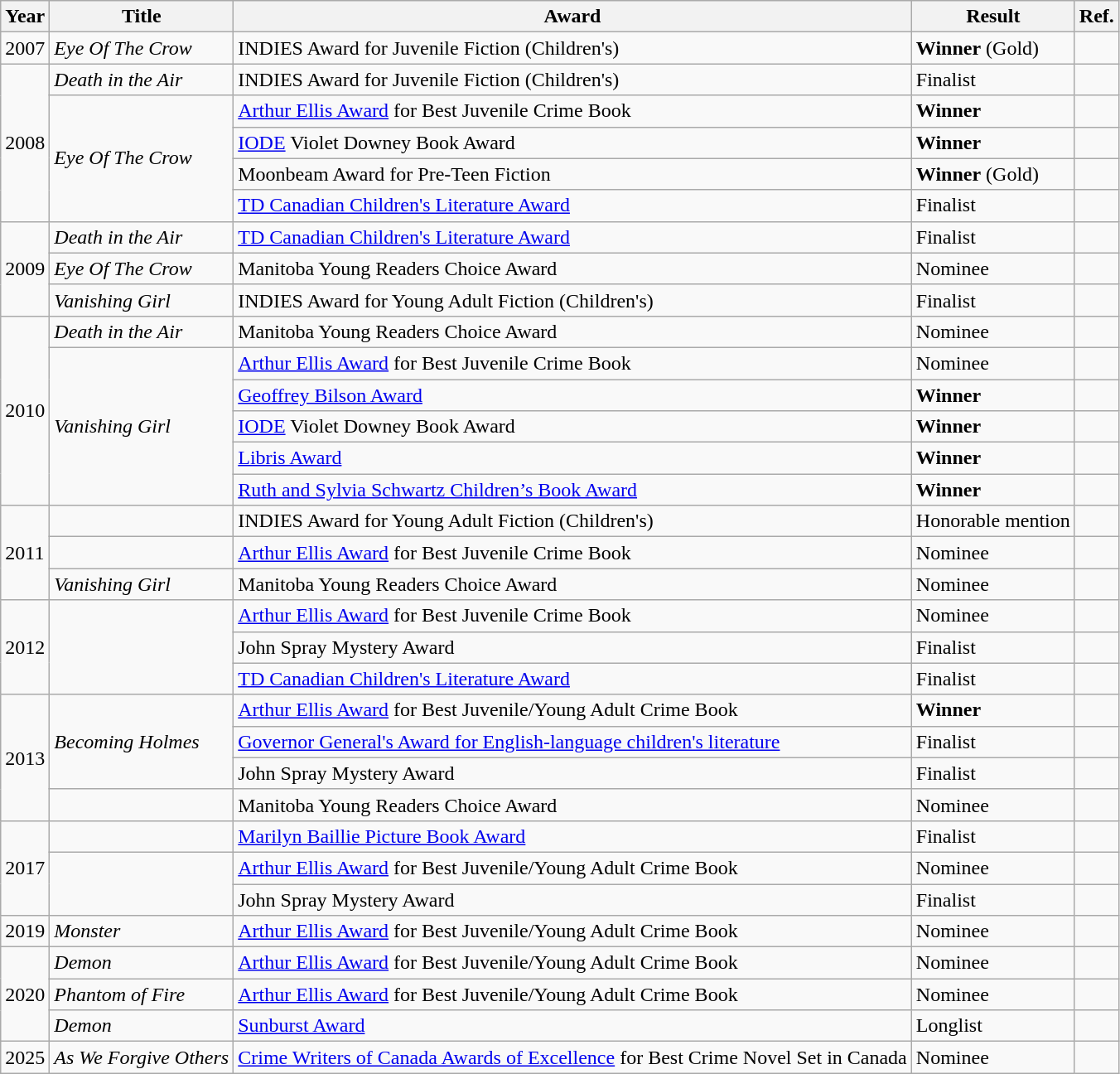<table class="wikitable sortable mw-collapsible">
<tr>
<th>Year</th>
<th>Title</th>
<th>Award</th>
<th>Result</th>
<th>Ref.</th>
</tr>
<tr>
<td>2007</td>
<td><em>Eye Of The Crow</em></td>
<td>INDIES Award for Juvenile Fiction (Children's)</td>
<td><strong>Winner</strong> (Gold)</td>
<td></td>
</tr>
<tr>
<td rowspan="5">2008</td>
<td><em>Death in the Air</em></td>
<td>INDIES Award for Juvenile Fiction (Children's)</td>
<td>Finalist</td>
<td></td>
</tr>
<tr>
<td rowspan="4"><em>Eye Of The Crow</em></td>
<td><a href='#'>Arthur Ellis Award</a> for Best Juvenile Crime Book</td>
<td><strong>Winner</strong></td>
<td></td>
</tr>
<tr>
<td><a href='#'>IODE</a> Violet Downey Book Award</td>
<td><strong>Winner</strong></td>
<td></td>
</tr>
<tr>
<td>Moonbeam Award for Pre-Teen Fiction</td>
<td><strong>Winner</strong> (Gold)</td>
<td></td>
</tr>
<tr>
<td><a href='#'>TD Canadian Children's Literature Award</a></td>
<td>Finalist</td>
<td></td>
</tr>
<tr>
<td rowspan="3">2009</td>
<td><em>Death in the Air</em></td>
<td><a href='#'>TD Canadian Children's Literature Award</a></td>
<td>Finalist</td>
<td></td>
</tr>
<tr>
<td><em>Eye Of The Crow</em></td>
<td>Manitoba Young Readers Choice Award</td>
<td>Nominee</td>
<td></td>
</tr>
<tr>
<td><em>Vanishing Girl</em></td>
<td>INDIES Award for Young Adult Fiction (Children's)</td>
<td>Finalist</td>
<td></td>
</tr>
<tr>
<td rowspan="6">2010</td>
<td><em>Death in the Air</em></td>
<td>Manitoba Young Readers Choice Award</td>
<td>Nominee</td>
<td></td>
</tr>
<tr>
<td rowspan="5"><em>Vanishing Girl</em></td>
<td><a href='#'>Arthur Ellis Award</a> for Best Juvenile Crime Book</td>
<td>Nominee</td>
<td></td>
</tr>
<tr>
<td><a href='#'>Geoffrey Bilson Award</a></td>
<td><strong>Winner</strong></td>
<td></td>
</tr>
<tr>
<td><a href='#'>IODE</a> Violet Downey Book Award</td>
<td><strong>Winner</strong></td>
<td></td>
</tr>
<tr>
<td><a href='#'>Libris Award</a></td>
<td><strong>Winner</strong></td>
<td></td>
</tr>
<tr>
<td><a href='#'>Ruth and Sylvia Schwartz Children’s Book Award</a></td>
<td><strong>Winner</strong></td>
<td></td>
</tr>
<tr>
<td rowspan="3">2011</td>
<td></td>
<td>INDIES Award for Young Adult Fiction (Children's)</td>
<td>Honorable mention</td>
<td></td>
</tr>
<tr>
<td></td>
<td><a href='#'>Arthur Ellis Award</a> for Best Juvenile Crime Book</td>
<td>Nominee</td>
<td></td>
</tr>
<tr>
<td><em>Vanishing Girl</em></td>
<td>Manitoba Young Readers Choice Award</td>
<td>Nominee</td>
<td></td>
</tr>
<tr>
<td rowspan="3">2012</td>
<td rowspan="3"></td>
<td><a href='#'>Arthur Ellis Award</a> for Best Juvenile Crime Book</td>
<td>Nominee</td>
<td></td>
</tr>
<tr>
<td>John Spray Mystery Award</td>
<td>Finalist</td>
<td></td>
</tr>
<tr>
<td><a href='#'>TD Canadian Children's Literature Award</a></td>
<td>Finalist</td>
<td></td>
</tr>
<tr>
<td rowspan="4">2013</td>
<td rowspan="3"><em>Becoming Holmes</em></td>
<td><a href='#'>Arthur Ellis Award</a> for Best Juvenile/Young Adult Crime Book</td>
<td><strong>Winner</strong></td>
<td></td>
</tr>
<tr>
<td><a href='#'>Governor General's Award for English-language children's literature</a></td>
<td>Finalist</td>
<td></td>
</tr>
<tr>
<td>John Spray Mystery Award</td>
<td>Finalist</td>
<td></td>
</tr>
<tr>
<td></td>
<td>Manitoba Young Readers Choice Award</td>
<td>Nominee</td>
<td></td>
</tr>
<tr>
<td rowspan="3">2017</td>
<td></td>
<td><a href='#'>Marilyn Baillie Picture Book Award</a></td>
<td>Finalist</td>
<td></td>
</tr>
<tr>
<td rowspan="2"></td>
<td><a href='#'>Arthur Ellis Award</a> for Best Juvenile/Young Adult Crime Book</td>
<td>Nominee</td>
<td></td>
</tr>
<tr>
<td>John Spray Mystery Award</td>
<td>Finalist</td>
<td></td>
</tr>
<tr>
<td>2019</td>
<td><em>Monster</em></td>
<td><a href='#'>Arthur Ellis Award</a> for Best Juvenile/Young Adult Crime Book</td>
<td>Nominee</td>
<td></td>
</tr>
<tr>
<td rowspan="3">2020</td>
<td><em>Demon</em></td>
<td><a href='#'>Arthur Ellis Award</a> for Best Juvenile/Young Adult Crime Book</td>
<td>Nominee</td>
<td></td>
</tr>
<tr>
<td><em>Phantom of Fire</em></td>
<td><a href='#'>Arthur Ellis Award</a> for Best Juvenile/Young Adult Crime Book</td>
<td>Nominee</td>
<td></td>
</tr>
<tr>
<td><em>Demon</em></td>
<td><a href='#'>Sunburst Award</a></td>
<td>Longlist</td>
<td></td>
</tr>
<tr>
<td>2025</td>
<td><em>As We Forgive Others</em></td>
<td><a href='#'>Crime Writers of Canada Awards of Excellence</a> for Best Crime Novel Set in Canada</td>
<td>Nominee</td>
<td></td>
</tr>
</table>
